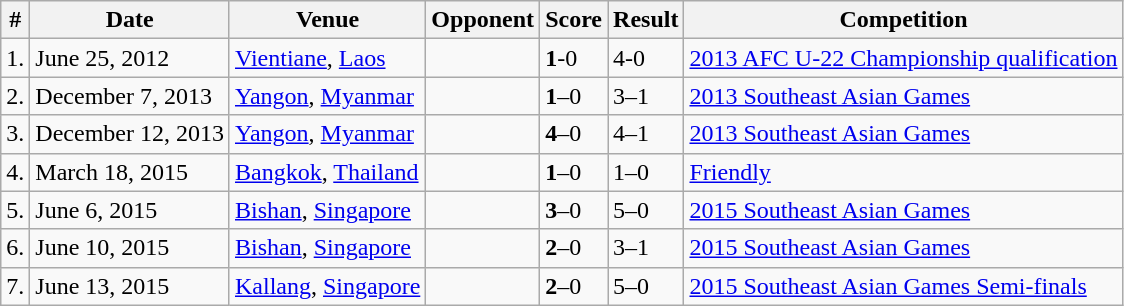<table class="wikitable mw-collapsible collapsible collapsed">
<tr>
<th>#</th>
<th>Date</th>
<th>Venue</th>
<th>Opponent</th>
<th>Score</th>
<th>Result</th>
<th>Competition</th>
</tr>
<tr>
<td>1.</td>
<td>June 25, 2012</td>
<td><a href='#'>Vientiane</a>, <a href='#'>Laos</a></td>
<td></td>
<td><strong>1</strong>-0</td>
<td>4-0</td>
<td><a href='#'>2013 AFC U-22 Championship qualification</a></td>
</tr>
<tr>
<td>2.</td>
<td>December 7, 2013</td>
<td><a href='#'>Yangon</a>, <a href='#'>Myanmar</a></td>
<td></td>
<td><strong>1</strong>–0</td>
<td>3–1</td>
<td><a href='#'>2013 Southeast Asian Games</a></td>
</tr>
<tr>
<td>3.</td>
<td>December 12, 2013</td>
<td><a href='#'>Yangon</a>, <a href='#'>Myanmar</a></td>
<td></td>
<td><strong>4</strong>–0</td>
<td>4–1</td>
<td><a href='#'>2013 Southeast Asian Games</a></td>
</tr>
<tr>
<td>4.</td>
<td>March 18, 2015</td>
<td><a href='#'>Bangkok</a>, <a href='#'>Thailand</a></td>
<td></td>
<td><strong>1</strong>–0</td>
<td>1–0</td>
<td><a href='#'>Friendly</a></td>
</tr>
<tr>
<td>5.</td>
<td>June 6, 2015</td>
<td><a href='#'>Bishan</a>, <a href='#'>Singapore</a></td>
<td></td>
<td><strong>3</strong>–0</td>
<td>5–0</td>
<td><a href='#'>2015 Southeast Asian Games</a></td>
</tr>
<tr>
<td>6.</td>
<td>June 10, 2015</td>
<td><a href='#'>Bishan</a>, <a href='#'>Singapore</a></td>
<td></td>
<td><strong>2</strong>–0</td>
<td>3–1</td>
<td><a href='#'>2015 Southeast Asian Games</a></td>
</tr>
<tr>
<td>7.</td>
<td>June 13, 2015</td>
<td><a href='#'>Kallang</a>, <a href='#'>Singapore</a></td>
<td></td>
<td><strong>2</strong>–0</td>
<td>5–0</td>
<td><a href='#'>2015 Southeast Asian Games Semi-finals</a></td>
</tr>
</table>
